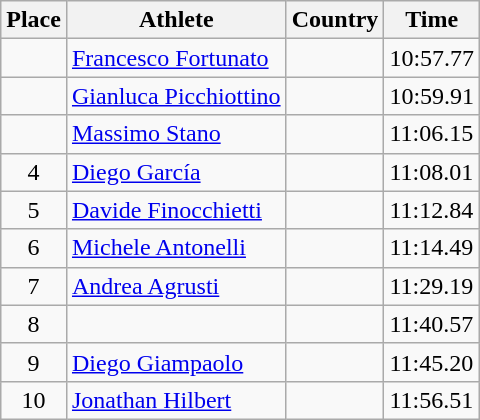<table class="wikitable">
<tr>
<th>Place</th>
<th>Athlete</th>
<th>Country</th>
<th>Time</th>
</tr>
<tr>
<td align=center></td>
<td><a href='#'>Francesco Fortunato</a></td>
<td></td>
<td>10:57.77</td>
</tr>
<tr>
<td align=center></td>
<td><a href='#'>Gianluca Picchiottino</a></td>
<td></td>
<td>10:59.91</td>
</tr>
<tr>
<td align=center></td>
<td><a href='#'>Massimo Stano</a></td>
<td></td>
<td>11:06.15</td>
</tr>
<tr>
<td align=center>4</td>
<td><a href='#'>Diego García</a></td>
<td></td>
<td>11:08.01</td>
</tr>
<tr>
<td align=center>5</td>
<td><a href='#'>Davide Finocchietti</a></td>
<td></td>
<td>11:12.84</td>
</tr>
<tr>
<td align=center>6</td>
<td><a href='#'>Michele Antonelli</a></td>
<td></td>
<td>11:14.49</td>
</tr>
<tr>
<td align=center>7</td>
<td><a href='#'>Andrea Agrusti</a></td>
<td></td>
<td>11:29.19</td>
</tr>
<tr>
<td align=center>8</td>
<td></td>
<td></td>
<td>11:40.57</td>
</tr>
<tr>
<td align=center>9</td>
<td><a href='#'>Diego Giampaolo</a></td>
<td></td>
<td>11:45.20</td>
</tr>
<tr>
<td align=center>10</td>
<td><a href='#'>Jonathan Hilbert</a></td>
<td></td>
<td>11:56.51</td>
</tr>
</table>
